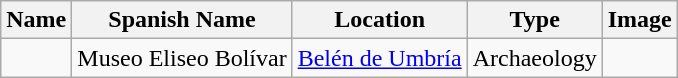<table class="wikitable sortable">
<tr>
<th>Name</th>
<th>Spanish Name</th>
<th>Location</th>
<th>Type</th>
<th>Image</th>
</tr>
<tr>
<td></td>
<td>Museo Eliseo Bolívar</td>
<td><a href='#'>Belén de Umbría</a></td>
<td>Archaeology</td>
<td></td>
</tr>
</table>
